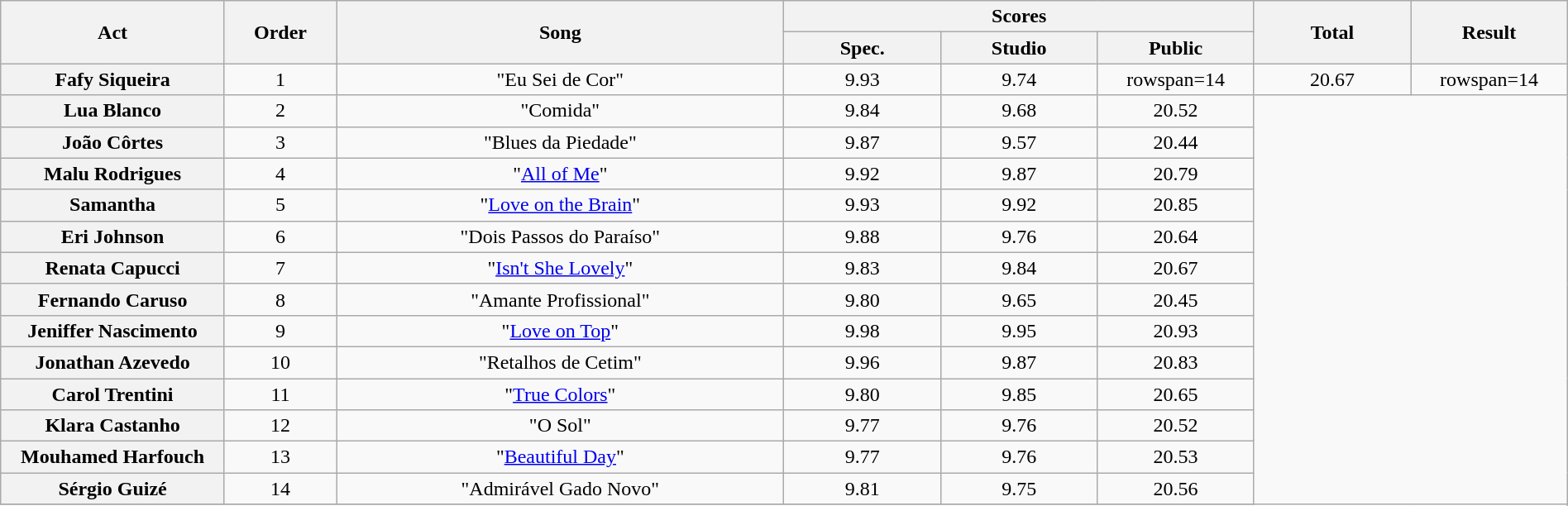<table class="wikitable plainrowheaders" style="text-align:center; width:100%;">
<tr>
<th scope="col" rowspan=2 width="10.0%">Act</th>
<th scope="col" rowspan=2 width="05.0%">Order</th>
<th scope="col" rowspan=2 width="20.0%">Song</th>
<th scope="col" colspan=3 width="20.0%">Scores</th>
<th scope="col" rowspan=2 width="07.0%">Total</th>
<th scope="col" rowspan=2 width="07.0%">Result</th>
</tr>
<tr>
<th scope="col" width="07.0%">Spec.</th>
<th scope="col" width="07.0%">Studio</th>
<th scope="col" width="07.0%">Public</th>
</tr>
<tr>
<th scope="row">Fafy Siqueira</th>
<td>1</td>
<td>"Eu Sei de Cor"</td>
<td>9.93 </td>
<td>9.74</td>
<td>rowspan=14 </td>
<td>20.67</td>
<td>rowspan=14 </td>
</tr>
<tr>
<th scope="row">Lua Blanco</th>
<td>2</td>
<td>"Comida"</td>
<td>9.84 </td>
<td>9.68</td>
<td>20.52</td>
</tr>
<tr>
<th scope="row">João Côrtes</th>
<td>3</td>
<td>"Blues da Piedade"</td>
<td>9.87 </td>
<td>9.57</td>
<td>20.44</td>
</tr>
<tr>
<th scope="row">Malu Rodrigues</th>
<td>4</td>
<td>"<a href='#'>All of Me</a>"</td>
<td>9.92 </td>
<td>9.87</td>
<td>20.79</td>
</tr>
<tr>
<th scope="row">Samantha</th>
<td>5</td>
<td>"<a href='#'>Love on the Brain</a>"</td>
<td>9.93 </td>
<td>9.92</td>
<td>20.85</td>
</tr>
<tr>
<th scope="row">Eri Johnson</th>
<td>6</td>
<td>"Dois Passos do Paraíso"</td>
<td>9.88 </td>
<td>9.76</td>
<td>20.64</td>
</tr>
<tr>
<th scope="row">Renata Capucci</th>
<td>7</td>
<td>"<a href='#'>Isn't She Lovely</a>"</td>
<td>9.83 </td>
<td>9.84</td>
<td>20.67</td>
</tr>
<tr>
<th scope="row">Fernando Caruso</th>
<td>8</td>
<td>"Amante Profissional"</td>
<td>9.80 </td>
<td>9.65</td>
<td>20.45</td>
</tr>
<tr>
<th scope="row">Jeniffer Nascimento</th>
<td>9</td>
<td>"<a href='#'>Love on Top</a>"</td>
<td>9.98 </td>
<td>9.95</td>
<td>20.93</td>
</tr>
<tr>
<th scope="row">Jonathan Azevedo</th>
<td>10</td>
<td>"Retalhos de Cetim"</td>
<td>9.96 </td>
<td>9.87</td>
<td>20.83</td>
</tr>
<tr>
<th scope="row">Carol Trentini</th>
<td>11</td>
<td>"<a href='#'>True Colors</a>"</td>
<td>9.80 </td>
<td>9.85</td>
<td>20.65</td>
</tr>
<tr>
<th scope="row">Klara Castanho</th>
<td>12</td>
<td>"O Sol"</td>
<td>9.77 </td>
<td>9.76</td>
<td>20.52</td>
</tr>
<tr>
<th scope="row">Mouhamed Harfouch</th>
<td>13</td>
<td>"<a href='#'>Beautiful Day</a>"</td>
<td>9.77 </td>
<td>9.76</td>
<td>20.53</td>
</tr>
<tr>
<th scope="row">Sérgio Guizé</th>
<td>14</td>
<td>"Admirável Gado Novo"</td>
<td>9.81 </td>
<td>9.75</td>
<td>20.56</td>
</tr>
<tr>
</tr>
</table>
